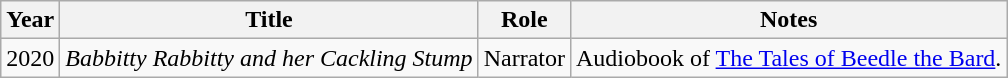<table class="wikitable sortable">
<tr>
<th>Year</th>
<th>Title</th>
<th>Role</th>
<th class="unsortable">Notes</th>
</tr>
<tr>
<td>2020</td>
<td><em>Babbitty Rabbitty and her Cackling Stump</em></td>
<td>Narrator</td>
<td>Audiobook of <a href='#'>The Tales of Beedle the Bard</a>.</td>
</tr>
</table>
